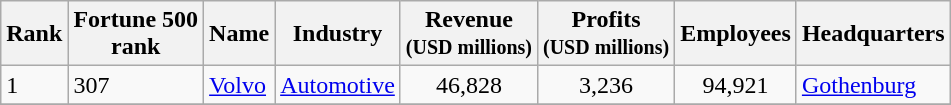<table class="wikitable sortable">
<tr>
<th>Rank</th>
<th>Fortune 500<br>rank</th>
<th>Name</th>
<th>Industry</th>
<th>Revenue<br><small>(USD millions)</small></th>
<th>Profits<br><small>(USD millions)</small></th>
<th>Employees</th>
<th>Headquarters</th>
</tr>
<tr>
<td>1</td>
<td>307</td>
<td><a href='#'>Volvo</a></td>
<td><a href='#'>Automotive</a></td>
<td style="text-align:center;">46,828</td>
<td style="text-align:center;">3,236</td>
<td style="text-align:center;">94,921</td>
<td><a href='#'>Gothenburg</a></td>
</tr>
<tr>
</tr>
</table>
